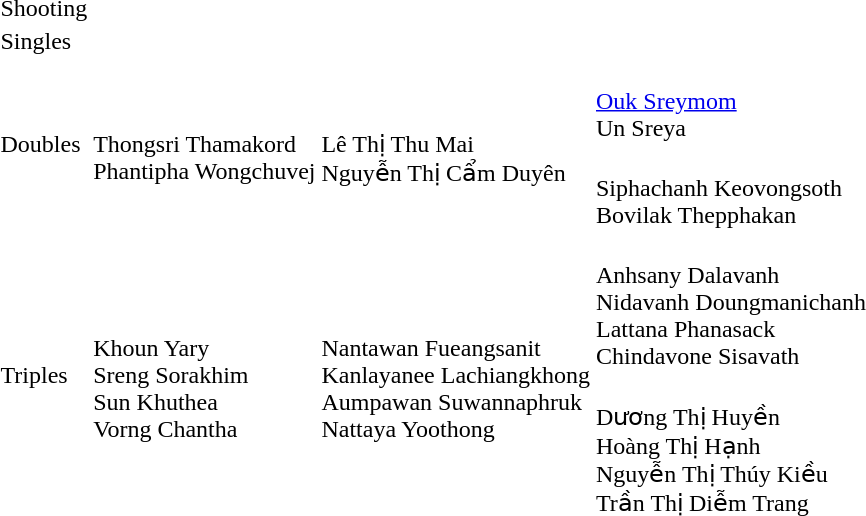<table>
<tr>
<td rowspan=2>Shooting</td>
<td rowspan=2></td>
<td rowspan=2></td>
<td></td>
</tr>
<tr>
<td></td>
</tr>
<tr>
<td rowspan=2>Singles</td>
<td rowspan=2></td>
<td rowspan=2></td>
<td></td>
</tr>
<tr>
<td></td>
</tr>
<tr>
<td rowspan=2>Doubles</td>
<td rowspan=2><br>Thongsri Thamakord<br>Phantipha Wongchuvej</td>
<td rowspan=2><br>Lê Thị Thu Mai<br>Nguyễn Thị Cẩm Duyên</td>
<td><br><a href='#'>Ouk Sreymom</a><br>Un Sreya</td>
</tr>
<tr>
<td><br>Siphachanh Keovongsoth<br>Bovilak Thepphakan</td>
</tr>
<tr>
<td rowspan=2>Triples</td>
<td rowspan=2><br>Khoun Yary<br>Sreng Sorakhim<br>Sun Khuthea<br>Vorng Chantha</td>
<td rowspan=2><br>Nantawan Fueangsanit<br>Kanlayanee Lachiangkhong<br>Aumpawan Suwannaphruk<br>Nattaya Yoothong</td>
<td><br>Anhsany Dalavanh<br>Nidavanh Doungmanichanh<br>Lattana Phanasack<br>Chindavone Sisavath</td>
</tr>
<tr>
<td><br>Dương Thị Huyền<br>Hoàng Thị Hạnh<br>Nguyễn Thị Thúy Kiều<br>Trần Thị Diễm Trang</td>
</tr>
</table>
